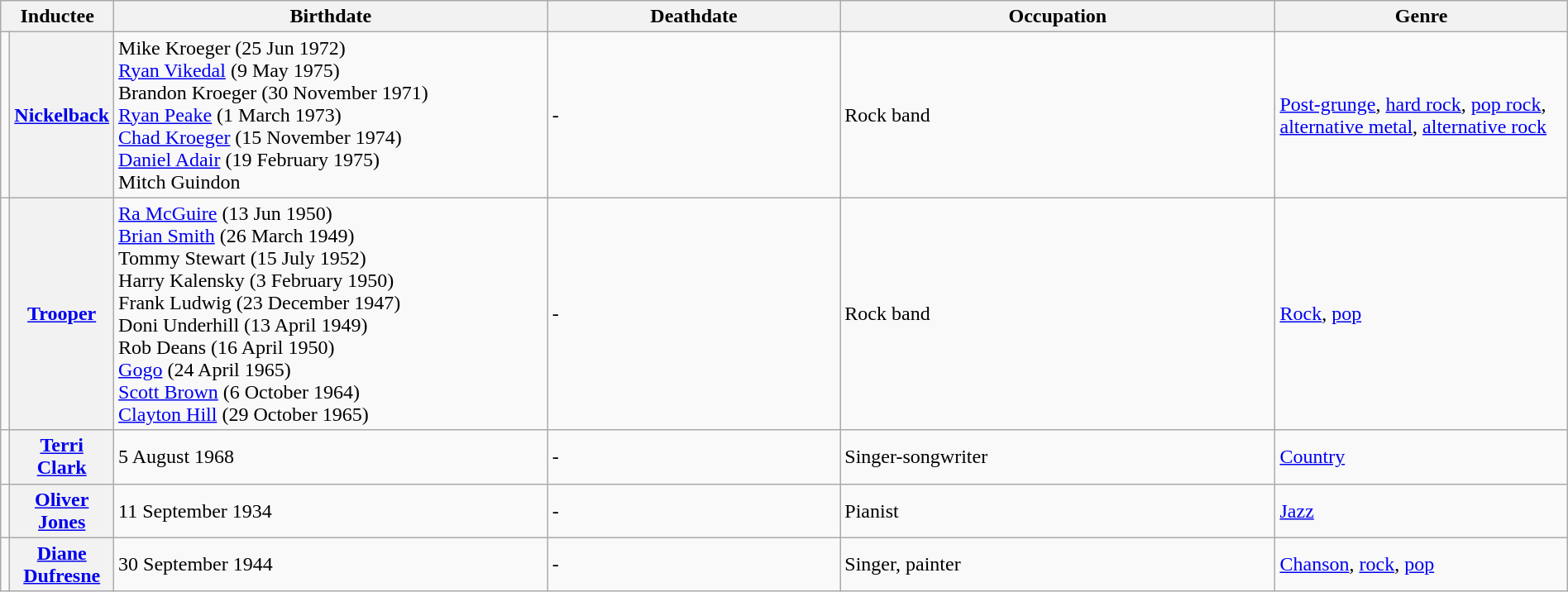<table class="wikitable" width="100%">
<tr>
<th colspan=2>Inductee</th>
<th width="30%">Birthdate</th>
<th width="20%">Deathdate</th>
<th width="30%">Occupation</th>
<th width="50%">Genre</th>
</tr>
<tr>
<td></td>
<th><a href='#'>Nickelback</a></th>
<td>Mike Kroeger (25 Jun 1972) <br> <a href='#'>Ryan Vikedal</a> (9 May 1975) <br> Brandon Kroeger (30 November 1971) <br> <a href='#'>Ryan Peake</a> (1 March 1973) <br> <a href='#'>Chad Kroeger</a> (15 November 1974) <br> <a href='#'>Daniel Adair</a> (19 February 1975) <br> Mitch Guindon</td>
<td>-</td>
<td>Rock band</td>
<td><a href='#'>Post-grunge</a>, <a href='#'>hard rock</a>, <a href='#'>pop rock</a>, <a href='#'>alternative metal</a>, <a href='#'>alternative rock</a></td>
</tr>
<tr>
<td></td>
<th><a href='#'>Trooper</a></th>
<td><a href='#'>Ra McGuire</a> (13 Jun 1950) <br> <a href='#'>Brian Smith</a> (26 March 1949) <br> Tommy Stewart (15 July 1952) <br> Harry Kalensky (3 February 1950) <br> Frank Ludwig (23 December 1947) <br> Doni Underhill (13 April 1949) <br> Rob Deans (16 April 1950) <br> <a href='#'>Gogo</a> (24 April 1965)  <br> <a href='#'>Scott Brown</a> (6 October 1964) <br> <a href='#'>Clayton Hill</a> (29 October 1965)</td>
<td>-</td>
<td>Rock band</td>
<td><a href='#'>Rock</a>, <a href='#'>pop</a></td>
</tr>
<tr>
<td></td>
<th><a href='#'>Terri Clark</a></th>
<td>5 August 1968</td>
<td>-</td>
<td>Singer-songwriter</td>
<td><a href='#'>Country</a></td>
</tr>
<tr>
<td></td>
<th><a href='#'>Oliver Jones</a></th>
<td>11 September 1934</td>
<td>-</td>
<td>Pianist</td>
<td><a href='#'>Jazz</a></td>
</tr>
<tr>
<td></td>
<th><a href='#'>Diane Dufresne</a></th>
<td>30 September 1944</td>
<td>-</td>
<td>Singer, painter</td>
<td><a href='#'>Chanson</a>, <a href='#'>rock</a>, <a href='#'>pop</a></td>
</tr>
</table>
